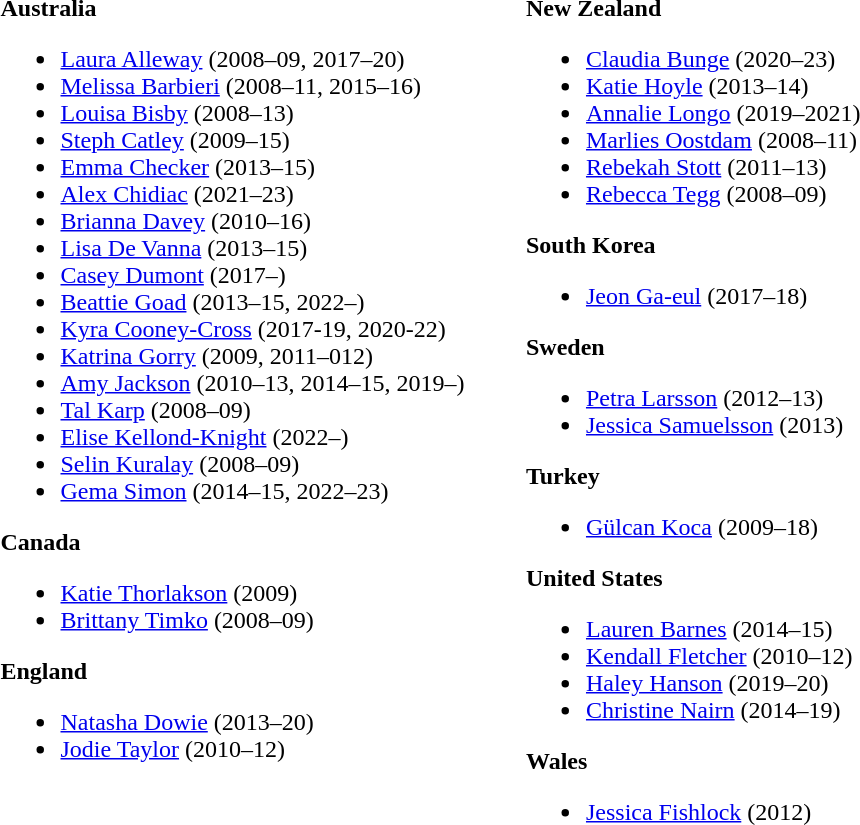<table>
<tr>
<td valign="top"><br><strong> Australia</strong><ul><li><a href='#'>Laura Alleway</a> (2008–09, 2017–20)</li><li><a href='#'>Melissa Barbieri</a> (2008–11, 2015–16)</li><li><a href='#'>Louisa Bisby</a> (2008–13)</li><li><a href='#'>Steph Catley</a> (2009–15)</li><li><a href='#'>Emma Checker</a> (2013–15)</li><li><a href='#'>Alex Chidiac</a> (2021–23)</li><li><a href='#'>Brianna Davey</a> (2010–16)</li><li><a href='#'>Lisa De Vanna</a> (2013–15)</li><li><a href='#'>Casey Dumont</a> (2017–)</li><li><a href='#'>Beattie Goad</a> (2013–15, 2022–)</li><li><a href='#'>Kyra Cooney-Cross</a> (2017-19, 2020-22)</li><li><a href='#'>Katrina Gorry</a> (2009, 2011–012)</li><li><a href='#'>Amy Jackson</a> (2010–13, 2014–15, 2019–)</li><li><a href='#'>Tal Karp</a> (2008–09)</li><li><a href='#'>Elise Kellond-Knight</a> (2022–)</li><li><a href='#'>Selin Kuralay</a> (2008–09)</li><li><a href='#'>Gema Simon</a> (2014–15, 2022–23)</li></ul><strong> Canada</strong><ul><li><a href='#'>Katie Thorlakson</a> (2009)</li><li><a href='#'>Brittany Timko</a> (2008–09)</li></ul><strong> England</strong><ul><li><a href='#'>Natasha Dowie</a> (2013–20)</li><li><a href='#'>Jodie Taylor</a> (2010–12)</li></ul></td>
<td width="33"> </td>
<td valign="top"><br><strong> New Zealand</strong><ul><li><a href='#'>Claudia Bunge</a> (2020–23)</li><li><a href='#'>Katie Hoyle</a> (2013–14)</li><li><a href='#'>Annalie Longo</a> (2019–2021)</li><li><a href='#'>Marlies Oostdam</a> (2008–11)</li><li><a href='#'>Rebekah Stott</a> (2011–13)</li><li><a href='#'>Rebecca Tegg</a> (2008–09)</li></ul><strong> South Korea</strong><ul><li><a href='#'>Jeon Ga-eul</a> (2017–18)</li></ul><strong> Sweden</strong><ul><li><a href='#'>Petra Larsson</a> (2012–13)</li><li><a href='#'>Jessica Samuelsson</a> (2013)</li></ul><strong> Turkey</strong><ul><li><a href='#'>Gülcan Koca</a> (2009–18)</li></ul><strong> United States</strong><ul><li><a href='#'>Lauren Barnes</a> (2014–15)</li><li><a href='#'>Kendall Fletcher</a> (2010–12)</li><li><a href='#'>Haley Hanson</a> (2019–20)</li><li><a href='#'>Christine Nairn</a> (2014–19)</li></ul><strong> Wales</strong><ul><li><a href='#'>Jessica Fishlock</a> (2012)</li></ul></td>
<td width="33"> </td>
<td valign="top"></td>
</tr>
</table>
